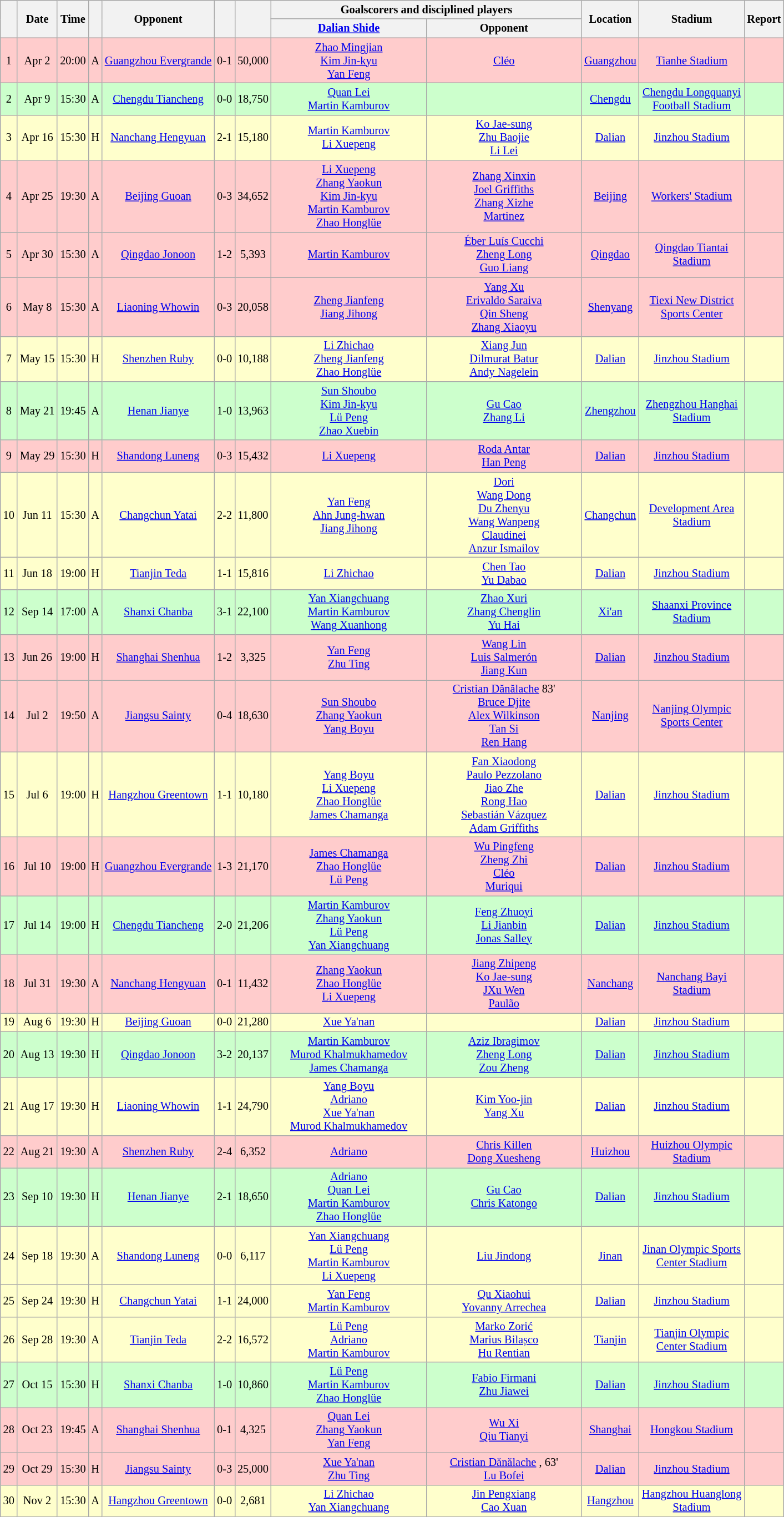<table class="wikitable" style="text-align: center;font-size:85%">
<tr>
<th rowspan="2"></th>
<th rowspan="2">Date</th>
<th rowspan="2">Time</th>
<th rowspan="2"></th>
<th rowspan="2">Opponent</th>
<th rowspan="2"></th>
<th rowspan="2"></th>
<th colspan="2">Goalscorers and disciplined players</th>
<th rowspan="2">Location</th>
<th rowspan="2" style="width:120px">Stadium</th>
<th rowspan="2">Report</th>
</tr>
<tr>
<th style="width:180px"><a href='#'>Dalian Shide</a></th>
<th style="width:180px">Opponent</th>
</tr>
<tr style="background:#fcc">
<td>1</td>
<td>Apr 2</td>
<td>20:00</td>
<td>A</td>
<td><a href='#'>Guangzhou Evergrande</a></td>
<td>0-1</td>
<td>50,000</td>
<td><a href='#'>Zhao Mingjian</a> <br><a href='#'>Kim Jin-kyu</a> <br><a href='#'>Yan Feng</a> </td>
<td><a href='#'>Cléo</a> </td>
<td><a href='#'>Guangzhou</a></td>
<td><a href='#'>Tianhe Stadium</a></td>
<td></td>
</tr>
<tr style="background:#cfc">
<td>2</td>
<td>Apr 9</td>
<td>15:30</td>
<td>A</td>
<td><a href='#'>Chengdu Tiancheng</a></td>
<td>0-0</td>
<td>18,750</td>
<td><a href='#'>Quan Lei</a> <br><a href='#'>Martin Kamburov</a> </td>
<td></td>
<td><a href='#'>Chengdu</a></td>
<td><a href='#'>Chengdu Longquanyi Football Stadium</a></td>
<td></td>
</tr>
<tr style="background:#ffc">
<td>3</td>
<td>Apr 16</td>
<td>15:30</td>
<td>H</td>
<td><a href='#'>Nanchang Hengyuan</a></td>
<td>2-1</td>
<td>15,180</td>
<td><a href='#'>Martin Kamburov</a> <br><a href='#'>Li Xuepeng</a> </td>
<td><a href='#'>Ko Jae-sung</a> <br><a href='#'>Zhu Baojie</a> <br><a href='#'>Li Lei</a> </td>
<td><a href='#'>Dalian</a></td>
<td><a href='#'>Jinzhou Stadium</a></td>
<td></td>
</tr>
<tr style="background:#fcc">
<td>4</td>
<td>Apr 25</td>
<td>19:30</td>
<td>A</td>
<td><a href='#'>Beijing Guoan</a></td>
<td>0-3</td>
<td>34,652</td>
<td><a href='#'>Li Xuepeng</a> <br><a href='#'>Zhang Yaokun</a> <br><a href='#'>Kim Jin-kyu</a> <br><a href='#'>Martin Kamburov</a> <br><a href='#'>Zhao Honglüe</a> </td>
<td><a href='#'>Zhang Xinxin</a> <br><a href='#'>Joel Griffiths</a> <br><a href='#'>Zhang Xizhe</a> <br><a href='#'>Martinez</a> </td>
<td><a href='#'>Beijing</a></td>
<td><a href='#'>Workers' Stadium</a></td>
<td></td>
</tr>
<tr style="background:#fcc">
<td>5</td>
<td>Apr 30</td>
<td>15:30</td>
<td>A</td>
<td><a href='#'>Qingdao Jonoon</a></td>
<td>1-2</td>
<td>5,393</td>
<td><a href='#'>Martin Kamburov</a>  </td>
<td><a href='#'>Éber Luís Cucchi</a>  <br><a href='#'>Zheng Long</a> <br><a href='#'>Guo Liang</a> </td>
<td><a href='#'>Qingdao</a></td>
<td><a href='#'>Qingdao Tiantai Stadium</a></td>
<td></td>
</tr>
<tr style="background:#fcc">
<td>6</td>
<td>May 8</td>
<td>15:30</td>
<td>A</td>
<td><a href='#'>Liaoning Whowin</a></td>
<td>0-3</td>
<td>20,058</td>
<td><a href='#'>Zheng Jianfeng</a> <br><a href='#'>Jiang Jihong</a> </td>
<td><a href='#'>Yang Xu</a>  <br><a href='#'>Erivaldo Saraiva</a> <br><a href='#'>Qin Sheng</a> <br><a href='#'>Zhang Xiaoyu</a> </td>
<td><a href='#'>Shenyang</a></td>
<td><a href='#'>Tiexi New District Sports Center</a></td>
<td></td>
</tr>
<tr style="background:#ffc">
<td>7</td>
<td>May 15</td>
<td>15:30</td>
<td>H</td>
<td><a href='#'>Shenzhen Ruby</a></td>
<td>0-0</td>
<td>10,188</td>
<td><a href='#'>Li Zhichao</a> <br><a href='#'>Zheng Jianfeng</a> <br><a href='#'>Zhao Honglüe</a> </td>
<td><a href='#'>Xiang Jun</a> <br><a href='#'>Dilmurat Batur</a> <br><a href='#'>Andy Nagelein</a> </td>
<td><a href='#'>Dalian</a></td>
<td><a href='#'>Jinzhou Stadium</a></td>
<td></td>
</tr>
<tr style="background:#cfc">
<td>8</td>
<td>May 21</td>
<td>19:45</td>
<td>A</td>
<td><a href='#'>Henan Jianye</a></td>
<td>1-0</td>
<td>13,963</td>
<td><a href='#'>Sun Shoubo</a> <br><a href='#'>Kim Jin-kyu</a> <br><a href='#'>Lü Peng</a> <br><a href='#'>Zhao Xuebin</a> </td>
<td><a href='#'>Gu Cao</a> <br><a href='#'>Zhang Li</a> <br></td>
<td><a href='#'>Zhengzhou</a></td>
<td><a href='#'>Zhengzhou Hanghai Stadium</a></td>
<td></td>
</tr>
<tr style="background:#fcc">
<td>9</td>
<td>May 29</td>
<td>15:30</td>
<td>H</td>
<td><a href='#'>Shandong Luneng</a></td>
<td>0-3</td>
<td>15,432</td>
<td><a href='#'>Li Xuepeng</a> </td>
<td><a href='#'>Roda Antar</a> <br><a href='#'>Han Peng</a> </td>
<td><a href='#'>Dalian</a></td>
<td><a href='#'>Jinzhou Stadium</a></td>
<td></td>
</tr>
<tr style="background:#ffc">
<td>10</td>
<td>Jun 11</td>
<td>15:30</td>
<td>A</td>
<td><a href='#'>Changchun Yatai</a></td>
<td>2-2</td>
<td>11,800</td>
<td><a href='#'>Yan Feng</a> <br><a href='#'>Ahn Jung-hwan</a> <br><a href='#'>Jiang Jihong</a> </td>
<td><a href='#'>Dori</a> <br><a href='#'>Wang Dong</a> <br><a href='#'>Du Zhenyu</a> <br><a href='#'>Wang Wanpeng</a> <br><a href='#'>Claudinei</a> <br><a href='#'>Anzur Ismailov</a> </td>
<td><a href='#'>Changchun</a></td>
<td><a href='#'>Development Area Stadium</a></td>
<td></td>
</tr>
<tr style="background:#ffc">
<td>11</td>
<td>Jun 18</td>
<td>19:00</td>
<td>H</td>
<td><a href='#'>Tianjin Teda</a></td>
<td>1-1</td>
<td>15,816</td>
<td><a href='#'>Li Zhichao</a>  </td>
<td><a href='#'>Chen Tao</a> <br><a href='#'>Yu Dabao</a> </td>
<td><a href='#'>Dalian</a></td>
<td><a href='#'>Jinzhou Stadium</a></td>
<td></td>
</tr>
<tr style="background:#cfc">
<td>12</td>
<td>Sep 14</td>
<td>17:00</td>
<td>A</td>
<td><a href='#'>Shanxi Chanba</a></td>
<td>3-1</td>
<td>22,100</td>
<td><a href='#'>Yan Xiangchuang</a> <br><a href='#'>Martin Kamburov</a> <br><a href='#'>Wang Xuanhong</a>  </td>
<td><a href='#'>Zhao Xuri</a> <br><a href='#'>Zhang Chenglin</a> <br><a href='#'>Yu Hai</a> </td>
<td><a href='#'>Xi'an</a></td>
<td><a href='#'>Shaanxi Province Stadium</a></td>
<td></td>
</tr>
<tr style="background:#fcc">
<td>13</td>
<td>Jun 26</td>
<td>19:00</td>
<td>H</td>
<td><a href='#'>Shanghai Shenhua</a></td>
<td>1-2</td>
<td>3,325</td>
<td><a href='#'>Yan Feng</a> <br><a href='#'>Zhu Ting</a> </td>
<td><a href='#'>Wang Lin</a> <br><a href='#'>Luis Salmerón</a>  <br><a href='#'>Jiang Kun</a> </td>
<td><a href='#'>Dalian</a></td>
<td><a href='#'>Jinzhou Stadium</a></td>
<td></td>
</tr>
<tr style="background:#fcc">
<td>14</td>
<td>Jul 2</td>
<td>19:50</td>
<td>A</td>
<td><a href='#'>Jiangsu Sainty</a></td>
<td>0-4</td>
<td>18,630</td>
<td><a href='#'>Sun Shoubo</a> <br><a href='#'>Zhang Yaokun</a> <br><a href='#'>Yang Boyu</a> </td>
<td><a href='#'>Cristian Dănălache</a>  83'<br><a href='#'>Bruce Djite</a>  <br><a href='#'>Alex Wilkinson</a> <br><a href='#'>Tan Si</a> <br><a href='#'>Ren Hang</a> </td>
<td><a href='#'>Nanjing</a></td>
<td><a href='#'>Nanjing Olympic Sports Center</a></td>
<td></td>
</tr>
<tr style="background:#ffc">
<td>15</td>
<td>Jul 6</td>
<td>19:00</td>
<td>H</td>
<td><a href='#'>Hangzhou Greentown</a></td>
<td>1-1</td>
<td>10,180</td>
<td><a href='#'>Yang Boyu</a>  <br><a href='#'>Li Xuepeng</a> <br><a href='#'>Zhao Honglüe</a> <br><a href='#'>James Chamanga</a> </td>
<td><a href='#'>Fan Xiaodong</a> <br><a href='#'>Paulo Pezzolano</a> <br><a href='#'>Jiao Zhe</a> <br><a href='#'>Rong Hao</a> <br><a href='#'>Sebastián Vázquez</a> <br><a href='#'>Adam Griffiths</a> </td>
<td><a href='#'>Dalian</a></td>
<td><a href='#'>Jinzhou Stadium</a></td>
<td></td>
</tr>
<tr style="background:#fcc">
<td>16</td>
<td>Jul 10</td>
<td>19:00</td>
<td>H</td>
<td><a href='#'>Guangzhou Evergrande</a></td>
<td>1-3</td>
<td>21,170</td>
<td><a href='#'>James Chamanga</a>  <br><a href='#'>Zhao Honglüe</a> <br><a href='#'>Lü Peng</a> </td>
<td><a href='#'>Wu Pingfeng</a> <br><a href='#'>Zheng Zhi</a> <br><a href='#'>Cléo</a> <br><a href='#'>Muriqui</a> </td>
<td><a href='#'>Dalian</a></td>
<td><a href='#'>Jinzhou Stadium</a></td>
<td></td>
</tr>
<tr style="background:#cfc">
<td>17</td>
<td>Jul 14</td>
<td>19:00</td>
<td>H</td>
<td><a href='#'>Chengdu Tiancheng</a></td>
<td>2-0</td>
<td>21,206</td>
<td><a href='#'>Martin Kamburov</a> <br><a href='#'>Zhang Yaokun</a> <br><a href='#'>Lü Peng</a> <br><a href='#'>Yan Xiangchuang</a> </td>
<td><a href='#'>Feng Zhuoyi</a> <br><a href='#'>Li Jianbin</a> <br><a href='#'>Jonas Salley</a> </td>
<td><a href='#'>Dalian</a></td>
<td><a href='#'>Jinzhou Stadium</a></td>
<td></td>
</tr>
<tr style="background:#fcc">
<td>18</td>
<td>Jul 31</td>
<td>19:30</td>
<td>A</td>
<td><a href='#'>Nanchang Hengyuan</a></td>
<td>0-1</td>
<td>11,432</td>
<td><a href='#'>Zhang Yaokun</a> <br><a href='#'>Zhao Honglüe</a> <br><a href='#'>Li Xuepeng</a> </td>
<td><a href='#'>Jiang Zhipeng</a> <br><a href='#'>Ko Jae-sung</a> <br><a href='#'>JXu Wen</a>  <br><a href='#'>Paulão</a> </td>
<td><a href='#'>Nanchang</a></td>
<td><a href='#'>Nanchang Bayi Stadium</a></td>
<td></td>
</tr>
<tr style="background:#ffc">
<td>19</td>
<td>Aug 6</td>
<td>19:30</td>
<td>H</td>
<td><a href='#'>Beijing Guoan</a></td>
<td>0-0</td>
<td>21,280</td>
<td><a href='#'>Xue Ya'nan</a> </td>
<td></td>
<td><a href='#'>Dalian</a></td>
<td><a href='#'>Jinzhou Stadium</a></td>
<td></td>
</tr>
<tr style="background:#cfc">
<td>20</td>
<td>Aug 13</td>
<td>19:30</td>
<td>H</td>
<td><a href='#'>Qingdao Jonoon</a></td>
<td>3-2</td>
<td>20,137</td>
<td><a href='#'>Martin Kamburov</a> <br><a href='#'>Murod Khalmukhamedov</a> <br><a href='#'>James Chamanga</a> </td>
<td><a href='#'>Aziz Ibragimov</a> <br><a href='#'>Zheng Long</a> <br><a href='#'>Zou Zheng</a> </td>
<td><a href='#'>Dalian</a></td>
<td><a href='#'>Jinzhou Stadium</a></td>
<td></td>
</tr>
<tr style="background:#ffc">
<td>21</td>
<td>Aug 17</td>
<td>19:30</td>
<td>H</td>
<td><a href='#'>Liaoning Whowin</a></td>
<td>1-1</td>
<td>24,790</td>
<td><a href='#'>Yang Boyu</a> <br><a href='#'>Adriano</a> <br><a href='#'>Xue Ya'nan</a> <br><a href='#'>Murod Khalmukhamedov</a> </td>
<td><a href='#'>Kim Yoo-jin</a>  <br><a href='#'>Yang Xu</a> </td>
<td><a href='#'>Dalian</a></td>
<td><a href='#'>Jinzhou Stadium</a></td>
<td></td>
</tr>
<tr style="background:#fcc">
<td>22</td>
<td>Aug 21</td>
<td>19:30</td>
<td>A</td>
<td><a href='#'>Shenzhen Ruby</a></td>
<td>2-4</td>
<td>6,352</td>
<td><a href='#'>Adriano</a> </td>
<td><a href='#'>Chris Killen</a> <br><a href='#'>Dong Xuesheng</a> </td>
<td><a href='#'>Huizhou</a></td>
<td><a href='#'>Huizhou Olympic Stadium</a></td>
<td></td>
</tr>
<tr style="background:#cfc">
<td>23</td>
<td>Sep 10</td>
<td>19:30</td>
<td>H</td>
<td><a href='#'>Henan Jianye</a></td>
<td>2-1</td>
<td>18,650</td>
<td><a href='#'>Adriano</a> <br><a href='#'>Quan Lei</a> <br><a href='#'>Martin Kamburov</a> <br><a href='#'>Zhao Honglüe</a> </td>
<td><a href='#'>Gu Cao</a> <br><a href='#'>Chris Katongo</a> </td>
<td><a href='#'>Dalian</a></td>
<td><a href='#'>Jinzhou Stadium</a></td>
<td></td>
</tr>
<tr style="background:#ffc">
<td>24</td>
<td>Sep 18</td>
<td>19:30</td>
<td>A</td>
<td><a href='#'>Shandong Luneng</a></td>
<td>0-0</td>
<td>6,117</td>
<td><a href='#'>Yan Xiangchuang</a> <br><a href='#'>Lü Peng</a> <br><a href='#'>Martin Kamburov</a> <br><a href='#'>Li Xuepeng</a> </td>
<td><a href='#'>Liu Jindong</a> </td>
<td><a href='#'>Jinan</a></td>
<td><a href='#'>Jinan Olympic Sports Center Stadium</a></td>
<td></td>
</tr>
<tr style="background:#ffc">
<td>25</td>
<td>Sep 24</td>
<td>19:30</td>
<td>H</td>
<td><a href='#'>Changchun Yatai</a></td>
<td>1-1</td>
<td>24,000</td>
<td><a href='#'>Yan Feng</a> <br><a href='#'>Martin Kamburov</a> </td>
<td><a href='#'>Qu Xiaohui</a> <br><a href='#'>Yovanny Arrechea</a> </td>
<td><a href='#'>Dalian</a></td>
<td><a href='#'>Jinzhou Stadium</a></td>
<td></td>
</tr>
<tr style="background:#ffc">
<td>26</td>
<td>Sep 28</td>
<td>19:30</td>
<td>A</td>
<td><a href='#'>Tianjin Teda</a></td>
<td>2-2</td>
<td>16,572</td>
<td><a href='#'>Lü Peng</a> <br><a href='#'>Adriano</a> <br><a href='#'>Martin Kamburov</a> </td>
<td><a href='#'>Marko Zorić</a> <br><a href='#'>Marius Bilașco</a> <br><a href='#'>Hu Rentian</a> </td>
<td><a href='#'>Tianjin</a></td>
<td><a href='#'>Tianjin Olympic Center Stadium</a></td>
<td></td>
</tr>
<tr style="background:#cfc">
<td>27</td>
<td>Oct 15</td>
<td>15:30</td>
<td>H</td>
<td><a href='#'>Shanxi Chanba</a></td>
<td>1-0</td>
<td>10,860</td>
<td><a href='#'>Lü Peng</a> <br><a href='#'>Martin Kamburov</a> <br><a href='#'>Zhao Honglüe</a> </td>
<td><a href='#'>Fabio Firmani</a> <br><a href='#'>Zhu Jiawei</a> </td>
<td><a href='#'>Dalian</a></td>
<td><a href='#'>Jinzhou Stadium</a></td>
<td></td>
</tr>
<tr style="background:#fcc">
<td>28</td>
<td>Oct 23</td>
<td>19:45</td>
<td>A</td>
<td><a href='#'>Shanghai Shenhua</a></td>
<td>0-1</td>
<td>4,325</td>
<td><a href='#'>Quan Lei</a> <br><a href='#'>Zhang Yaokun</a> <br><a href='#'>Yan Feng</a> </td>
<td><a href='#'>Wu Xi</a> <br><a href='#'>Qiu Tianyi</a> </td>
<td><a href='#'>Shanghai</a></td>
<td><a href='#'>Hongkou Stadium</a></td>
<td></td>
</tr>
<tr style="background:#fcc">
<td>29</td>
<td>Oct 29</td>
<td>15:30</td>
<td>H</td>
<td><a href='#'>Jiangsu Sainty</a></td>
<td>0-3</td>
<td>25,000</td>
<td><a href='#'>Xue Ya'nan</a> <br><a href='#'>Zhu Ting</a> </td>
<td><a href='#'>Cristian Dănălache</a> , 63'<br><a href='#'>Lu Bofei</a>  </td>
<td><a href='#'>Dalian</a></td>
<td><a href='#'>Jinzhou Stadium</a></td>
<td></td>
</tr>
<tr style="background:#ffc">
<td>30</td>
<td>Nov 2</td>
<td>15:30</td>
<td>A</td>
<td><a href='#'>Hangzhou Greentown</a></td>
<td>0-0</td>
<td>2,681</td>
<td><a href='#'>Li Zhichao</a> <br><a href='#'>Yan Xiangchuang</a> </td>
<td><a href='#'>Jin Pengxiang</a> <br><a href='#'>Cao Xuan</a> </td>
<td><a href='#'>Hangzhou</a></td>
<td><a href='#'>Hangzhou Huanglong Stadium</a></td>
<td></td>
</tr>
</table>
